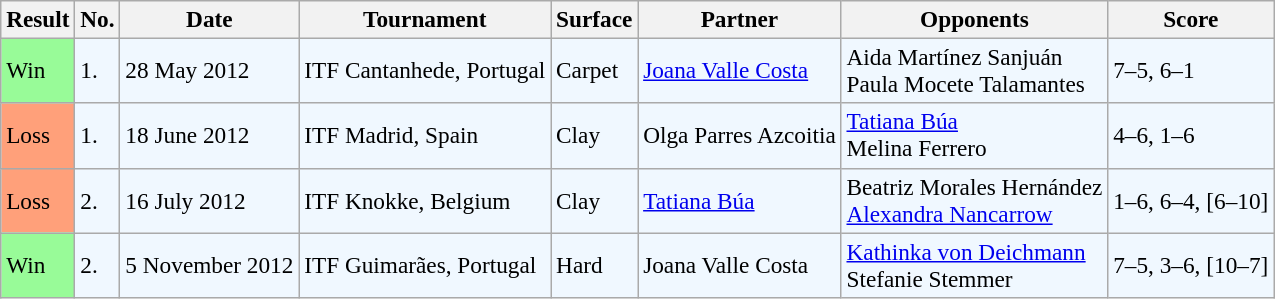<table class="sortable wikitable" style=font-size:97%>
<tr>
<th>Result</th>
<th>No.</th>
<th>Date</th>
<th>Tournament</th>
<th>Surface</th>
<th>Partner</th>
<th>Opponents</th>
<th class="unsortable">Score</th>
</tr>
<tr style="background:#f0f8ff;">
<td style="background:#98fb98;">Win</td>
<td>1.</td>
<td>28 May 2012</td>
<td>ITF Cantanhede, Portugal</td>
<td>Carpet</td>
<td> <a href='#'>Joana Valle Costa</a></td>
<td> Aida Martínez Sanjuán <br>  Paula Mocete Talamantes</td>
<td>7–5, 6–1</td>
</tr>
<tr style="background:#f0f8ff;">
<td style="background:#ffa07a;">Loss</td>
<td>1.</td>
<td>18 June 2012</td>
<td>ITF Madrid, Spain</td>
<td>Clay</td>
<td> Olga Parres Azcoitia</td>
<td> <a href='#'>Tatiana Búa</a> <br>  Melina Ferrero</td>
<td>4–6, 1–6</td>
</tr>
<tr style="background:#f0f8ff;">
<td style="background:#ffa07a;">Loss</td>
<td>2.</td>
<td>16 July 2012</td>
<td>ITF Knokke, Belgium</td>
<td>Clay</td>
<td> <a href='#'>Tatiana Búa</a></td>
<td> Beatriz Morales Hernández <br>  <a href='#'>Alexandra Nancarrow</a></td>
<td>1–6, 6–4, [6–10]</td>
</tr>
<tr style="background:#f0f8ff;">
<td style="background:#98fb98;">Win</td>
<td>2.</td>
<td>5 November 2012</td>
<td>ITF Guimarães, Portugal</td>
<td>Hard</td>
<td> Joana Valle Costa</td>
<td> <a href='#'>Kathinka von Deichmann</a> <br>  Stefanie Stemmer</td>
<td>7–5, 3–6, [10–7]</td>
</tr>
</table>
